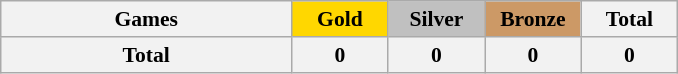<table class="wikitable" style="text-align:center; font-size:90%;">
<tr>
<th style="width:13em;">Games</th>
<th style="width:4em; background:gold;">Gold</th>
<th style="width:4em; background:silver;">Silver</th>
<th style="width:4em; background:#cc9966;">Bronze</th>
<th style="width:4em;">Total</th>
</tr>
<tr>
<th>Total</th>
<th>0</th>
<th>0</th>
<th>0</th>
<th>0</th>
</tr>
</table>
